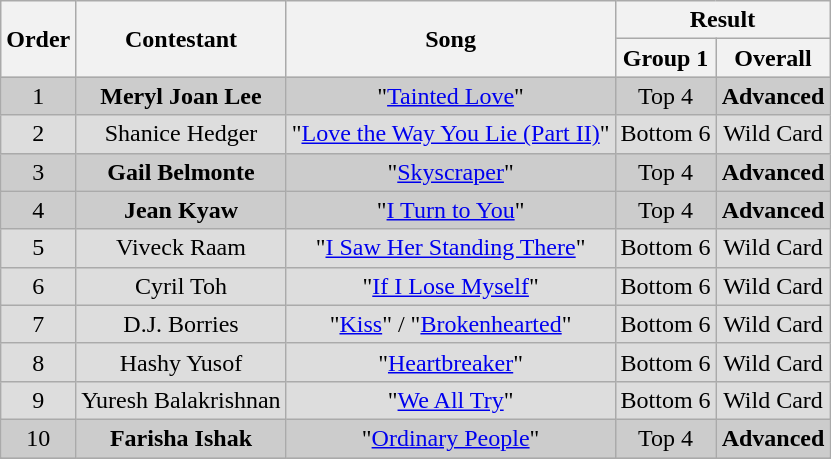<table class="wikitable plainrowheaders" style="text-align:center;">
<tr>
<th rowspan=2 scope="col">Order</th>
<th rowspan=2 scope="col">Contestant</th>
<th rowspan=2 scope="col">Song</th>
<th colspan=2 scope="col">Result</th>
</tr>
<tr>
<th scope="col">Group 1</th>
<th scope="col">Overall</th>
</tr>
<tr style="background:#ccc;">
<td scope="row">1</td>
<td><strong>Meryl Joan Lee</strong></td>
<td>"<a href='#'>Tainted Love</a>"</td>
<td>Top 4</td>
<td><strong>Advanced</strong></td>
</tr>
<tr style="background:#ddd;">
<td>2</td>
<td>Shanice Hedger</td>
<td>"<a href='#'>Love the Way You Lie (Part II)</a>"</td>
<td>Bottom 6</td>
<td>Wild Card</td>
</tr>
<tr style="background:#ccc;">
<td>3</td>
<td><strong>Gail Belmonte</strong></td>
<td>"<a href='#'>Skyscraper</a>"</td>
<td>Top 4</td>
<td><strong>Advanced</strong></td>
</tr>
<tr style="background:#ccc;">
<td>4</td>
<td><strong>Jean Kyaw</strong></td>
<td>"<a href='#'>I Turn to You</a>"</td>
<td>Top 4</td>
<td><strong>Advanced</strong></td>
</tr>
<tr style="background:#ddd;">
<td>5</td>
<td>Viveck Raam</td>
<td>"<a href='#'>I Saw Her Standing There</a>"</td>
<td>Bottom 6</td>
<td>Wild Card</td>
</tr>
<tr style="background:#ddd;">
<td>6</td>
<td>Cyril Toh</td>
<td>"<a href='#'>If I Lose Myself</a>"</td>
<td>Bottom 6</td>
<td>Wild Card</td>
</tr>
<tr style="background:#ddd;">
<td>7</td>
<td>D.J. Borries</td>
<td>"<a href='#'>Kiss</a>" / "<a href='#'>Brokenhearted</a>"</td>
<td>Bottom 6</td>
<td>Wild Card</td>
</tr>
<tr style="background:#ddd;">
<td>8</td>
<td>Hashy Yusof</td>
<td>"<a href='#'>Heartbreaker</a>"</td>
<td>Bottom 6</td>
<td>Wild Card</td>
</tr>
<tr style="background:#ddd;">
<td>9</td>
<td>Yuresh Balakrishnan</td>
<td>"<a href='#'>We All Try</a>"</td>
<td>Bottom 6</td>
<td>Wild Card</td>
</tr>
<tr style="background:#ccc;">
<td>10</td>
<td><strong>Farisha Ishak</strong></td>
<td>"<a href='#'>Ordinary People</a>"</td>
<td>Top 4</td>
<td><strong>Advanced</strong></td>
</tr>
<tr>
</tr>
</table>
